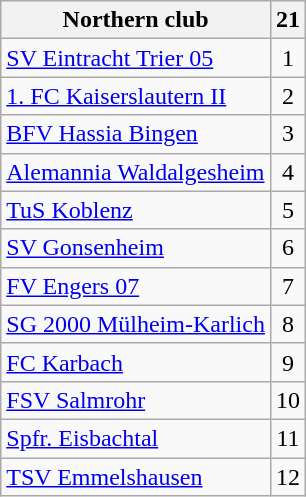<table class="wikitable sortable">
<tr>
<th>Northern club</th>
<th class="unsortable">21</th>
</tr>
<tr align="center">
<td align="left"><a href='#'>SV Eintracht Trier 05</a></td>
<td>1</td>
</tr>
<tr align="center">
<td align="left"><a href='#'>1. FC Kaiserslautern II</a></td>
<td>2</td>
</tr>
<tr align="center">
<td align="left"><a href='#'>BFV Hassia Bingen</a></td>
<td>3</td>
</tr>
<tr align="center">
<td align="left"><a href='#'>Alemannia Waldalgesheim</a></td>
<td>4</td>
</tr>
<tr align="center">
<td align="left"><a href='#'>TuS Koblenz</a></td>
<td>5</td>
</tr>
<tr align="center">
<td align="left"><a href='#'>SV Gonsenheim</a></td>
<td>6</td>
</tr>
<tr align="center">
<td align="left"><a href='#'>FV Engers 07</a></td>
<td>7</td>
</tr>
<tr align="center">
<td align="left"><a href='#'>SG 2000 Mülheim-Karlich</a></td>
<td>8</td>
</tr>
<tr align="center">
<td align="left"><a href='#'>FC Karbach</a></td>
<td>9</td>
</tr>
<tr align="center">
<td align="left"><a href='#'>FSV Salmrohr</a></td>
<td>10</td>
</tr>
<tr align="center">
<td align="left"><a href='#'>Spfr. Eisbachtal</a></td>
<td>11</td>
</tr>
<tr align="center">
<td align="left"><a href='#'>TSV Emmelshausen</a></td>
<td>12</td>
</tr>
</table>
